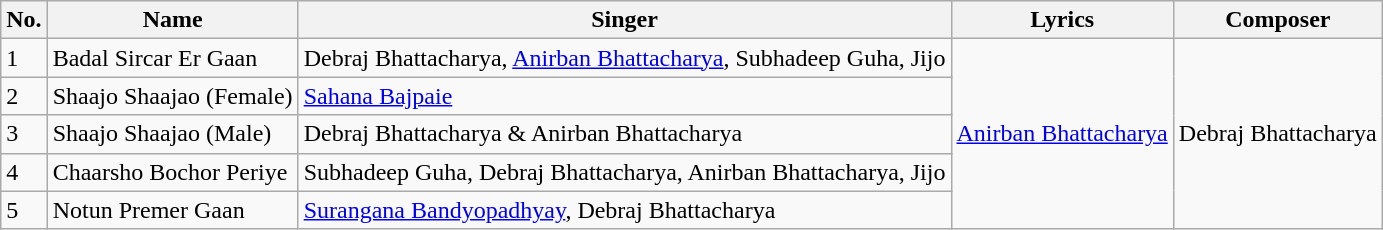<table class="wikitable">
<tr>
<th>No.</th>
<th>Name</th>
<th>Singer</th>
<th>Lyrics</th>
<th>Composer</th>
</tr>
<tr>
<td>1</td>
<td>Badal Sircar Er Gaan</td>
<td>Debraj Bhattacharya, <a href='#'>Anirban Bhattacharya</a>, Subhadeep Guha, Jijo</td>
<td rowspan="5"><a href='#'>Anirban Bhattacharya</a></td>
<td rowspan="5">Debraj Bhattacharya</td>
</tr>
<tr>
<td>2</td>
<td>Shaajo Shaajao (Female)</td>
<td><a href='#'>Sahana Bajpaie</a></td>
</tr>
<tr>
<td>3</td>
<td>Shaajo Shaajao (Male)</td>
<td>Debraj Bhattacharya & Anirban Bhattacharya</td>
</tr>
<tr>
<td>4</td>
<td>Chaarsho Bochor Periye</td>
<td>Subhadeep Guha, Debraj Bhattacharya, Anirban Bhattacharya, Jijo</td>
</tr>
<tr>
<td>5</td>
<td>Notun Premer Gaan</td>
<td><a href='#'>Surangana Bandyopadhyay</a>, Debraj Bhattacharya</td>
</tr>
</table>
